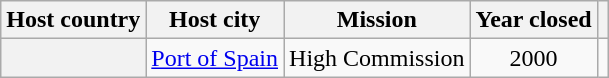<table class="wikitable plainrowheaders" style="text-align:center;">
<tr>
<th scope="col">Host country</th>
<th scope="col">Host city</th>
<th scope="col">Mission</th>
<th scope="col">Year closed</th>
<th scope="col"></th>
</tr>
<tr>
<th scope="row"></th>
<td><a href='#'>Port of Spain</a></td>
<td>High Commission</td>
<td>2000</td>
<td></td>
</tr>
</table>
